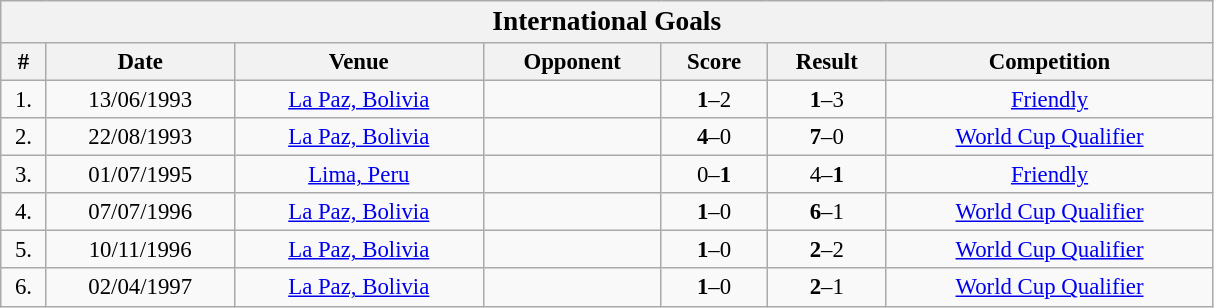<table class="wikitable collapsible collapsed" style=" text-align:center; font-size:95%;" width="64%">
<tr>
<th colspan=7><big>International Goals</big></th>
</tr>
<tr>
<th>#</th>
<th>Date</th>
<th>Venue</th>
<th>Opponent</th>
<th>Score</th>
<th>Result</th>
<th>Competition</th>
</tr>
<tr>
<td>1.</td>
<td>13/06/1993</td>
<td><a href='#'>La Paz, Bolivia</a></td>
<td></td>
<td><strong>1</strong>–2</td>
<td><strong>1</strong>–3</td>
<td><a href='#'>Friendly</a></td>
</tr>
<tr>
<td>2.</td>
<td>22/08/1993</td>
<td><a href='#'>La Paz, Bolivia</a></td>
<td></td>
<td><strong>4</strong>–0</td>
<td><strong>7</strong>–0</td>
<td><a href='#'>World Cup Qualifier</a></td>
</tr>
<tr>
<td>3.</td>
<td>01/07/1995</td>
<td><a href='#'>Lima, Peru</a></td>
<td></td>
<td>0–<strong>1</strong></td>
<td>4–<strong>1</strong></td>
<td><a href='#'>Friendly</a></td>
</tr>
<tr>
<td>4.</td>
<td>07/07/1996</td>
<td><a href='#'>La Paz, Bolivia</a></td>
<td></td>
<td><strong>1</strong>–0</td>
<td><strong>6</strong>–1</td>
<td><a href='#'>World Cup Qualifier</a></td>
</tr>
<tr>
<td>5.</td>
<td>10/11/1996</td>
<td><a href='#'>La Paz, Bolivia</a></td>
<td></td>
<td><strong>1</strong>–0</td>
<td><strong>2</strong>–2</td>
<td><a href='#'>World Cup Qualifier</a></td>
</tr>
<tr>
<td>6.</td>
<td>02/04/1997</td>
<td><a href='#'>La Paz, Bolivia</a></td>
<td></td>
<td><strong>1</strong>–0</td>
<td><strong>2</strong>–1</td>
<td><a href='#'>World Cup Qualifier</a></td>
</tr>
</table>
